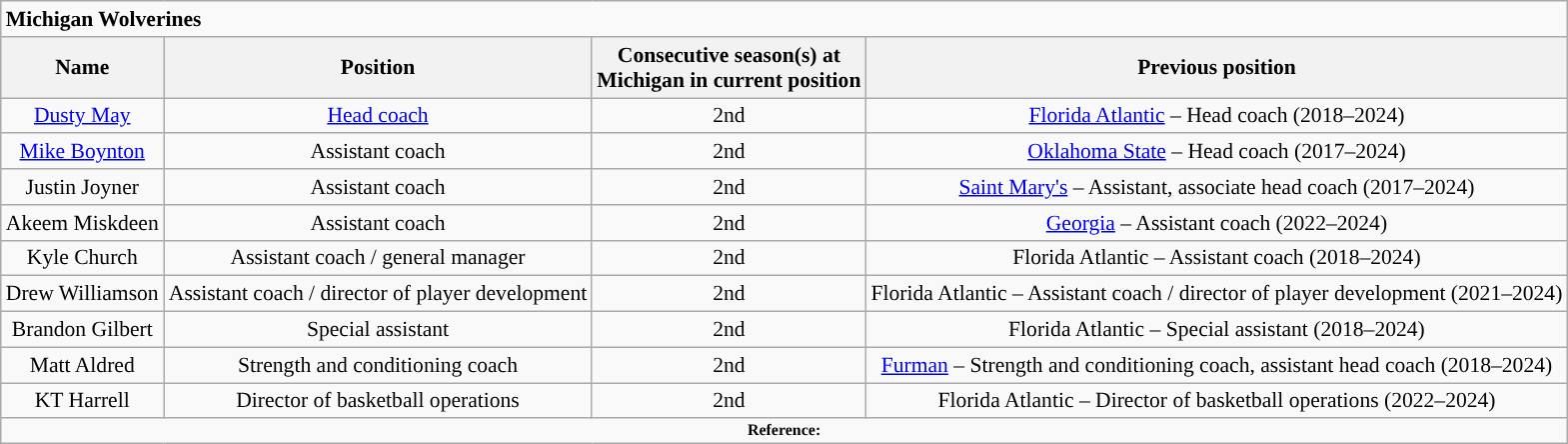<table class="wikitable" style="font-size:90%;">
<tr>
<td colspan=4><strong>Michigan Wolverines</strong></td>
</tr>
<tr align="center";>
<th>Name</th>
<th>Position</th>
<th>Consecutive season(s) at<br>Michigan in current position</th>
<th>Previous position</th>
</tr>
<tr align="center";>
<td><a href='#'>Dusty May</a></td>
<td><a href='#'>Head coach</a></td>
<td>2nd</td>
<td><a href='#'>Florida Atlantic</a> – Head coach  (2018–2024)</td>
</tr>
<tr align="center";>
<td><a href='#'>Mike Boynton</a></td>
<td>Assistant coach</td>
<td>2nd</td>
<td><a href='#'>Oklahoma State</a> – Head coach (2017–2024)</td>
</tr>
<tr align="center";>
<td>Justin Joyner</td>
<td>Assistant coach</td>
<td>2nd</td>
<td><a href='#'>Saint Mary's</a> – Assistant, associate head coach (2017–2024)</td>
</tr>
<tr align="center";>
<td>Akeem Miskdeen</td>
<td>Assistant coach</td>
<td>2nd</td>
<td><a href='#'>Georgia</a> – Assistant coach (2022–2024)</td>
</tr>
<tr align="center" ;>
<td>Kyle Church</td>
<td>Assistant coach / general manager</td>
<td>2nd</td>
<td>Florida Atlantic – Assistant coach (2018–2024)</td>
</tr>
<tr align="center";>
<td>Drew Williamson</td>
<td>Assistant coach / director of player development</td>
<td>2nd</td>
<td>Florida Atlantic – Assistant coach / director of player development (2021–2024)</td>
</tr>
<tr align="center";>
<td>Brandon Gilbert</td>
<td>Special assistant</td>
<td>2nd</td>
<td>Florida Atlantic  – Special assistant (2018–2024)</td>
</tr>
<tr align="center";>
<td>Matt Aldred</td>
<td>Strength and conditioning coach</td>
<td>2nd</td>
<td><a href='#'>Furman</a> – Strength and conditioning coach, assistant head coach (2018–2024)</td>
</tr>
<tr align="center";>
<td>KT Harrell</td>
<td>Director of basketball operations</td>
<td>2nd</td>
<td>Florida Atlantic  – Director of basketball operations (2022–2024)</td>
</tr>
<tr>
<td colspan="4" style="font-size:8pt; text-align:center;"><strong>Reference:</strong></td>
</tr>
</table>
